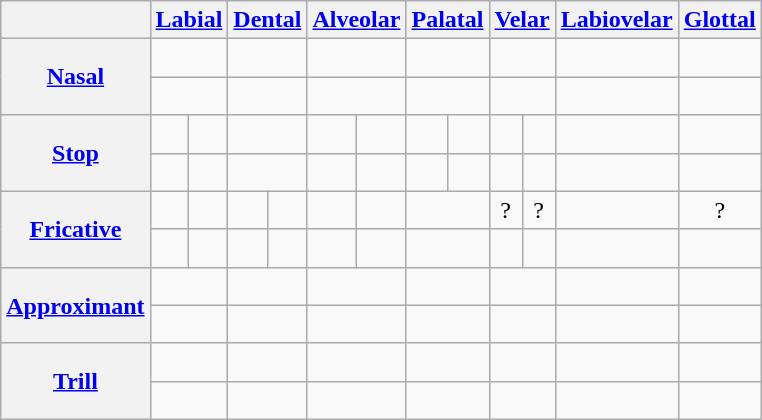<table class="wikitable" style=text-align:center>
<tr>
<th> </th>
<th colspan=2><a href='#'>Labial</a></th>
<th colspan=2><a href='#'>Dental</a></th>
<th colspan=2><a href='#'>Alveolar</a></th>
<th colspan=2><a href='#'>Palatal</a></th>
<th colspan=2><a href='#'>Velar</a></th>
<th><a href='#'>Labiovelar</a></th>
<th><a href='#'>Glottal</a></th>
</tr>
<tr>
<th rowspan=2><a href='#'>Nasal</a></th>
<td colspan=2></td>
<td colspan=2> </td>
<td colspan=2></td>
<td colspan=2> </td>
<td colspan=2></td>
<td> </td>
<td> </td>
</tr>
<tr>
<td colspan=2></td>
<td colspan=2> </td>
<td colspan=2></td>
<td colspan=2> </td>
<td colspan=2></td>
<td> </td>
<td> </td>
</tr>
<tr>
<th rowspan=2><a href='#'>Stop</a></th>
<td></td>
<td></td>
<td colspan=2> </td>
<td></td>
<td></td>
<td></td>
<td></td>
<td></td>
<td></td>
<td> </td>
<td> </td>
</tr>
<tr>
<td></td>
<td></td>
<td colspan=2> </td>
<td></td>
<td></td>
<td></td>
<td></td>
<td></td>
<td></td>
<td> </td>
<td> </td>
</tr>
<tr>
<th rowspan=2><a href='#'>Fricative</a></th>
<td></td>
<td></td>
<td></td>
<td></td>
<td></td>
<td></td>
<td colspan=2> </td>
<td>? </td>
<td>? </td>
<td> </td>
<td>? </td>
</tr>
<tr>
<td></td>
<td></td>
<td></td>
<td></td>
<td></td>
<td></td>
<td colspan=2> </td>
<td></td>
<td></td>
<td> </td>
<td></td>
</tr>
<tr>
<th rowspan=2><a href='#'>Approximant</a></th>
<td colspan=2> </td>
<td colspan=2> </td>
<td colspan=2></td>
<td colspan=2></td>
<td colspan=2> </td>
<td></td>
<td></td>
</tr>
<tr>
<td colspan=2> </td>
<td colspan=2> </td>
<td colspan=2></td>
<td colspan=2></td>
<td colspan=2> </td>
<td></td>
<td></td>
</tr>
<tr>
<th rowspan=2><a href='#'>Trill</a></th>
<td colspan=2> </td>
<td colspan=2> </td>
<td colspan=2></td>
<td colspan=2> </td>
<td colspan=2> </td>
<td> </td>
<td> </td>
</tr>
<tr>
<td colspan=2> </td>
<td colspan=2> </td>
<td colspan=2></td>
<td colspan=2> </td>
<td colspan=2> </td>
<td> </td>
<td> </td>
</tr>
</table>
